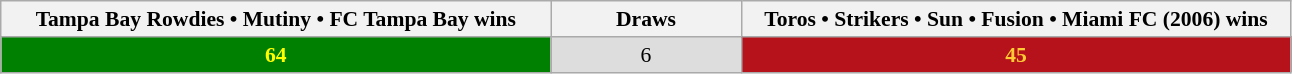<table class="wikitable" style="font-size:90%">
<tr>
<th width=360>Tampa Bay Rowdies • Mutiny • FC Tampa Bay wins</th>
<th width=120>Draws</th>
<th width=360>Toros • Strikers • Sun • Fusion • Miami FC (2006) wins</th>
</tr>
<tr style="text-align:center;">
<td style="background:green;color:yellow;"><strong>64</strong></td>
<td style="background:#ddd;color:black;">6</td>
<td style="background:#b6121b;color:#fc3;"><strong>45</strong></td>
</tr>
</table>
